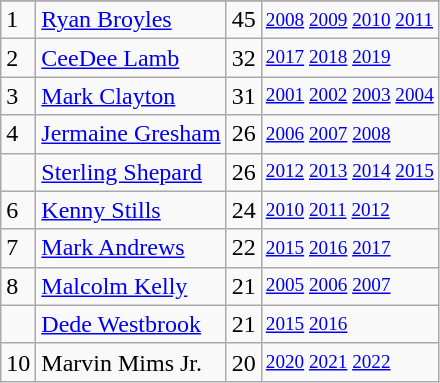<table class="wikitable">
<tr>
</tr>
<tr>
<td>1</td>
<td><a href='#'>Ryan Broyles</a></td>
<td>45</td>
<td style="font-size:80%;"><a href='#'>2008</a> <a href='#'>2009</a> <a href='#'>2010</a> <a href='#'>2011</a></td>
</tr>
<tr>
<td>2</td>
<td><a href='#'>CeeDee Lamb</a></td>
<td>32</td>
<td style="font-size:80%;"><a href='#'>2017</a> <a href='#'>2018</a> <a href='#'>2019</a></td>
</tr>
<tr>
<td>3</td>
<td><a href='#'>Mark Clayton</a></td>
<td>31</td>
<td style="font-size:80%;"><a href='#'>2001</a> <a href='#'>2002</a> <a href='#'>2003</a> <a href='#'>2004</a></td>
</tr>
<tr>
<td>4</td>
<td><a href='#'>Jermaine Gresham</a></td>
<td>26</td>
<td style="font-size:80%;"><a href='#'>2006</a> <a href='#'>2007</a> <a href='#'>2008</a></td>
</tr>
<tr>
<td></td>
<td><a href='#'>Sterling Shepard</a></td>
<td>26</td>
<td style="font-size:80%;"><a href='#'>2012</a> <a href='#'>2013</a> <a href='#'>2014</a> <a href='#'>2015</a></td>
</tr>
<tr>
<td>6</td>
<td><a href='#'>Kenny Stills</a></td>
<td>24</td>
<td style="font-size:80%;"><a href='#'>2010</a> <a href='#'>2011</a> <a href='#'>2012</a></td>
</tr>
<tr>
<td>7</td>
<td><a href='#'>Mark Andrews</a></td>
<td>22</td>
<td style="font-size:80%;"><a href='#'>2015</a> <a href='#'>2016</a> <a href='#'>2017</a></td>
</tr>
<tr>
<td>8</td>
<td><a href='#'>Malcolm Kelly</a></td>
<td>21</td>
<td style="font-size:80%;"><a href='#'>2005</a> <a href='#'>2006</a> <a href='#'>2007</a></td>
</tr>
<tr>
<td></td>
<td><a href='#'>Dede Westbrook</a></td>
<td>21</td>
<td style="font-size:80%;"><a href='#'>2015</a> <a href='#'>2016</a></td>
</tr>
<tr>
<td>10</td>
<td>Marvin Mims Jr.</td>
<td>20</td>
<td style="font-size:80%;"><a href='#'>2020</a> <a href='#'>2021</a> <a href='#'>2022</a></td>
</tr>
</table>
